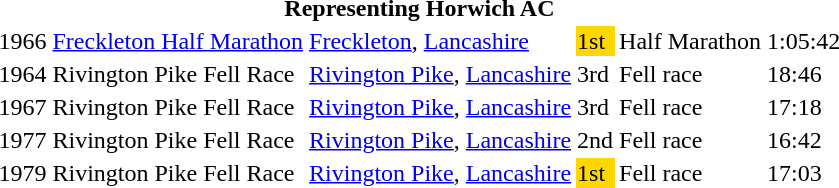<table>
<tr>
<th colspan="9">Representing Horwich AC</th>
</tr>
<tr>
<td>1966</td>
<td><a href='#'>Freckleton Half Marathon</a></td>
<td><a href='#'>Freckleton</a>, <a href='#'>Lancashire</a></td>
<td bgcolor="gold">1st</td>
<td>Half Marathon</td>
<td>1:05:42</td>
</tr>
<tr>
<td>1964</td>
<td>Rivington Pike Fell Race</td>
<td><a href='#'>Rivington Pike</a>, <a href='#'>Lancashire</a></td>
<td>3rd</td>
<td>Fell race</td>
<td>18:46</td>
</tr>
<tr>
<td>1967</td>
<td>Rivington Pike Fell Race</td>
<td><a href='#'>Rivington Pike</a>, <a href='#'>Lancashire</a></td>
<td>3rd</td>
<td>Fell race</td>
<td>17:18</td>
</tr>
<tr>
<td>1977</td>
<td>Rivington Pike Fell Race</td>
<td><a href='#'>Rivington Pike</a>, <a href='#'>Lancashire</a></td>
<td>2nd</td>
<td>Fell race</td>
<td>16:42</td>
</tr>
<tr>
<td>1979</td>
<td>Rivington Pike Fell Race</td>
<td><a href='#'>Rivington Pike</a>, <a href='#'>Lancashire</a></td>
<td bgcolor="gold">1st</td>
<td>Fell race</td>
<td>17:03</td>
</tr>
</table>
